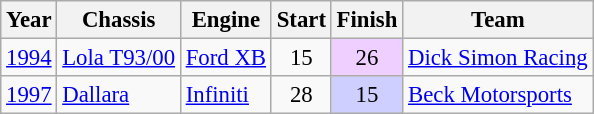<table class="wikitable" style="font-size: 95%;">
<tr>
<th>Year</th>
<th>Chassis</th>
<th>Engine</th>
<th>Start</th>
<th>Finish</th>
<th>Team</th>
</tr>
<tr>
<td><a href='#'>1994</a></td>
<td><a href='#'>Lola T93/00</a></td>
<td><a href='#'>Ford XB</a></td>
<td align=center>15</td>
<td align=center style="background:#EFCFFF;">26</td>
<td><a href='#'>Dick Simon Racing</a></td>
</tr>
<tr>
<td><a href='#'>1997</a></td>
<td><a href='#'>Dallara</a></td>
<td><a href='#'>Infiniti</a></td>
<td align=center>28</td>
<td align=center style="background:#CFCFFF;">15</td>
<td><a href='#'>Beck Motorsports</a></td>
</tr>
</table>
